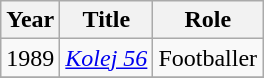<table class="wikitable">
<tr>
<th>Year</th>
<th>Title</th>
<th>Role</th>
</tr>
<tr>
<td>1989</td>
<td><em><a href='#'>Kolej 56</a></em></td>
<td>Footballer</td>
</tr>
<tr>
</tr>
</table>
